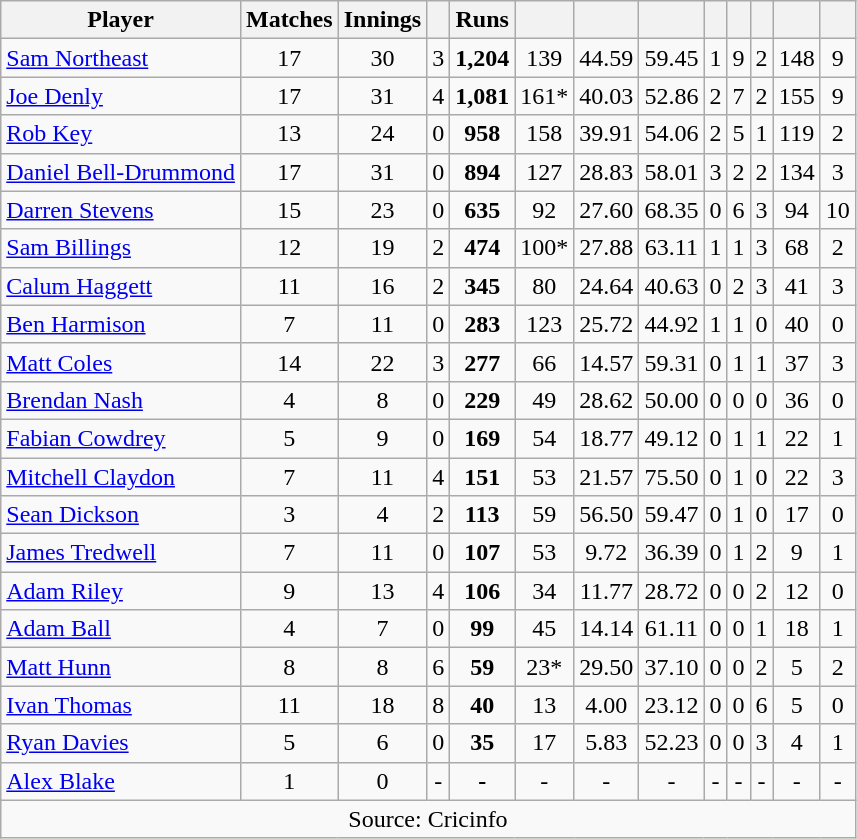<table class="wikitable" style="text-align:center">
<tr>
<th>Player</th>
<th>Matches</th>
<th>Innings</th>
<th></th>
<th>Runs</th>
<th></th>
<th></th>
<th></th>
<th></th>
<th></th>
<th></th>
<th></th>
<th></th>
</tr>
<tr>
<td align="left"><a href='#'>Sam Northeast</a></td>
<td>17</td>
<td>30</td>
<td>3</td>
<td><strong>1,204</strong></td>
<td>139</td>
<td>44.59</td>
<td>59.45</td>
<td>1</td>
<td>9</td>
<td>2</td>
<td>148</td>
<td>9</td>
</tr>
<tr>
<td align="left"><a href='#'>Joe Denly</a></td>
<td>17</td>
<td>31</td>
<td>4</td>
<td><strong>1,081</strong></td>
<td>161*</td>
<td>40.03</td>
<td>52.86</td>
<td>2</td>
<td>7</td>
<td>2</td>
<td>155</td>
<td>9</td>
</tr>
<tr>
<td align="left"><a href='#'>Rob Key</a></td>
<td>13</td>
<td>24</td>
<td>0</td>
<td><strong>958</strong></td>
<td>158</td>
<td>39.91</td>
<td>54.06</td>
<td>2</td>
<td>5</td>
<td>1</td>
<td>119</td>
<td>2</td>
</tr>
<tr>
<td align="left"><a href='#'>Daniel Bell-Drummond</a></td>
<td>17</td>
<td>31</td>
<td>0</td>
<td><strong>894</strong></td>
<td>127</td>
<td>28.83</td>
<td>58.01</td>
<td>3</td>
<td>2</td>
<td>2</td>
<td>134</td>
<td>3</td>
</tr>
<tr>
<td align="left"><a href='#'>Darren Stevens</a></td>
<td>15</td>
<td>23</td>
<td>0</td>
<td><strong>635</strong></td>
<td>92</td>
<td>27.60</td>
<td>68.35</td>
<td>0</td>
<td>6</td>
<td>3</td>
<td>94</td>
<td>10</td>
</tr>
<tr>
<td align="left"><a href='#'>Sam Billings</a></td>
<td>12</td>
<td>19</td>
<td>2</td>
<td><strong>474</strong></td>
<td>100*</td>
<td>27.88</td>
<td>63.11</td>
<td>1</td>
<td>1</td>
<td>3</td>
<td>68</td>
<td>2</td>
</tr>
<tr>
<td align="left"><a href='#'>Calum Haggett</a></td>
<td>11</td>
<td>16</td>
<td>2</td>
<td><strong>345</strong></td>
<td>80</td>
<td>24.64</td>
<td>40.63</td>
<td>0</td>
<td>2</td>
<td>3</td>
<td>41</td>
<td>3</td>
</tr>
<tr>
<td align="left"><a href='#'>Ben Harmison</a></td>
<td>7</td>
<td>11</td>
<td>0</td>
<td><strong>283</strong></td>
<td>123</td>
<td>25.72</td>
<td>44.92</td>
<td>1</td>
<td>1</td>
<td>0</td>
<td>40</td>
<td>0</td>
</tr>
<tr>
<td align="left"><a href='#'>Matt Coles</a></td>
<td>14</td>
<td>22</td>
<td>3</td>
<td><strong>277</strong></td>
<td>66</td>
<td>14.57</td>
<td>59.31</td>
<td>0</td>
<td>1</td>
<td>1</td>
<td>37</td>
<td>3</td>
</tr>
<tr>
<td align="left"><a href='#'>Brendan Nash</a></td>
<td>4</td>
<td>8</td>
<td>0</td>
<td><strong>229</strong></td>
<td>49</td>
<td>28.62</td>
<td>50.00</td>
<td>0</td>
<td>0</td>
<td>0</td>
<td>36</td>
<td>0</td>
</tr>
<tr>
<td align="left"><a href='#'>Fabian Cowdrey</a></td>
<td>5</td>
<td>9</td>
<td>0</td>
<td><strong>169</strong></td>
<td>54</td>
<td>18.77</td>
<td>49.12</td>
<td>0</td>
<td>1</td>
<td>1</td>
<td>22</td>
<td>1</td>
</tr>
<tr>
<td align="left"><a href='#'>Mitchell Claydon</a></td>
<td>7</td>
<td>11</td>
<td>4</td>
<td><strong>151</strong></td>
<td>53</td>
<td>21.57</td>
<td>75.50</td>
<td>0</td>
<td>1</td>
<td>0</td>
<td>22</td>
<td>3</td>
</tr>
<tr>
<td align="left"><a href='#'>Sean Dickson</a></td>
<td>3</td>
<td>4</td>
<td>2</td>
<td><strong>113</strong></td>
<td>59</td>
<td>56.50</td>
<td>59.47</td>
<td>0</td>
<td>1</td>
<td>0</td>
<td>17</td>
<td>0</td>
</tr>
<tr>
<td align="left"><a href='#'>James Tredwell</a></td>
<td>7</td>
<td>11</td>
<td>0</td>
<td><strong>107</strong></td>
<td>53</td>
<td>9.72</td>
<td>36.39</td>
<td>0</td>
<td>1</td>
<td>2</td>
<td>9</td>
<td>1</td>
</tr>
<tr>
<td align="left"><a href='#'>Adam Riley</a></td>
<td>9</td>
<td>13</td>
<td>4</td>
<td><strong>106</strong></td>
<td>34</td>
<td>11.77</td>
<td>28.72</td>
<td>0</td>
<td>0</td>
<td>2</td>
<td>12</td>
<td>0</td>
</tr>
<tr>
<td align="left"><a href='#'>Adam Ball</a></td>
<td>4</td>
<td>7</td>
<td>0</td>
<td><strong>99</strong></td>
<td>45</td>
<td>14.14</td>
<td>61.11</td>
<td>0</td>
<td>0</td>
<td>1</td>
<td>18</td>
<td>1</td>
</tr>
<tr>
<td align="left"><a href='#'>Matt Hunn</a></td>
<td>8</td>
<td>8</td>
<td>6</td>
<td><strong>59</strong></td>
<td>23*</td>
<td>29.50</td>
<td>37.10</td>
<td>0</td>
<td>0</td>
<td>2</td>
<td>5</td>
<td>2</td>
</tr>
<tr>
<td align="left"><a href='#'>Ivan Thomas</a></td>
<td>11</td>
<td>18</td>
<td>8</td>
<td><strong>40</strong></td>
<td>13</td>
<td>4.00</td>
<td>23.12</td>
<td>0</td>
<td>0</td>
<td>6</td>
<td>5</td>
<td>0</td>
</tr>
<tr>
<td align="left"><a href='#'>Ryan Davies</a></td>
<td>5</td>
<td>6</td>
<td>0</td>
<td><strong>35</strong></td>
<td>17</td>
<td>5.83</td>
<td>52.23</td>
<td>0</td>
<td>0</td>
<td>3</td>
<td>4</td>
<td>1</td>
</tr>
<tr>
<td align="left"><a href='#'>Alex Blake</a></td>
<td>1</td>
<td>0</td>
<td>-</td>
<td><strong>-</strong></td>
<td>-</td>
<td>-</td>
<td>-</td>
<td>-</td>
<td>-</td>
<td>-</td>
<td>-</td>
<td>-</td>
</tr>
<tr>
<td colspan="13">Source: Cricinfo</td>
</tr>
</table>
